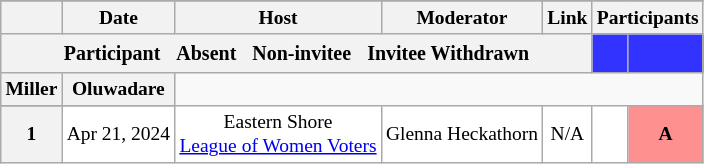<table class="wikitable mw-collapsible" style="text-align:center;">
<tr>
</tr>
<tr style="font-size:small;">
<th scope="col"></th>
<th scope="col">Date</th>
<th scope="col">Host</th>
<th scope="col">Moderator</th>
<th scope="col">Link</th>
<th scope="col" colspan="2">Participants</th>
</tr>
<tr>
<th colspan="5" rowspan="2"> <small>Participant  </small> <small>Absent  </small> <small>Non-invitee  </small> <small>Invitee Withdrawn</small></th>
<th scope="col" style="background:#3333FF;"></th>
<th scope="col" style="background:#3333FF;"></th>
</tr>
<tr>
</tr>
<tr style="font-size:small;">
<th scope="col">Miller</th>
<th scope="col">Oluwadare</th>
</tr>
<tr>
</tr>
<tr style="background:#FFFFFF;font-size:small;">
<th scope="row">1</th>
<td style="white-space:nowrap;">Apr 21, 2024</td>
<td style="white-space:nowrap;">Eastern Shore<br><a href='#'>League of Women Voters</a></td>
<td style="white-space:nowrap;">Glenna Heckathorn</td>
<td style="white-space:nowrap;">N/A</td>
<td></td>
<td style="background:#ff9090; color:black; text-align:center;"><strong>A</strong></td>
</tr>
</table>
